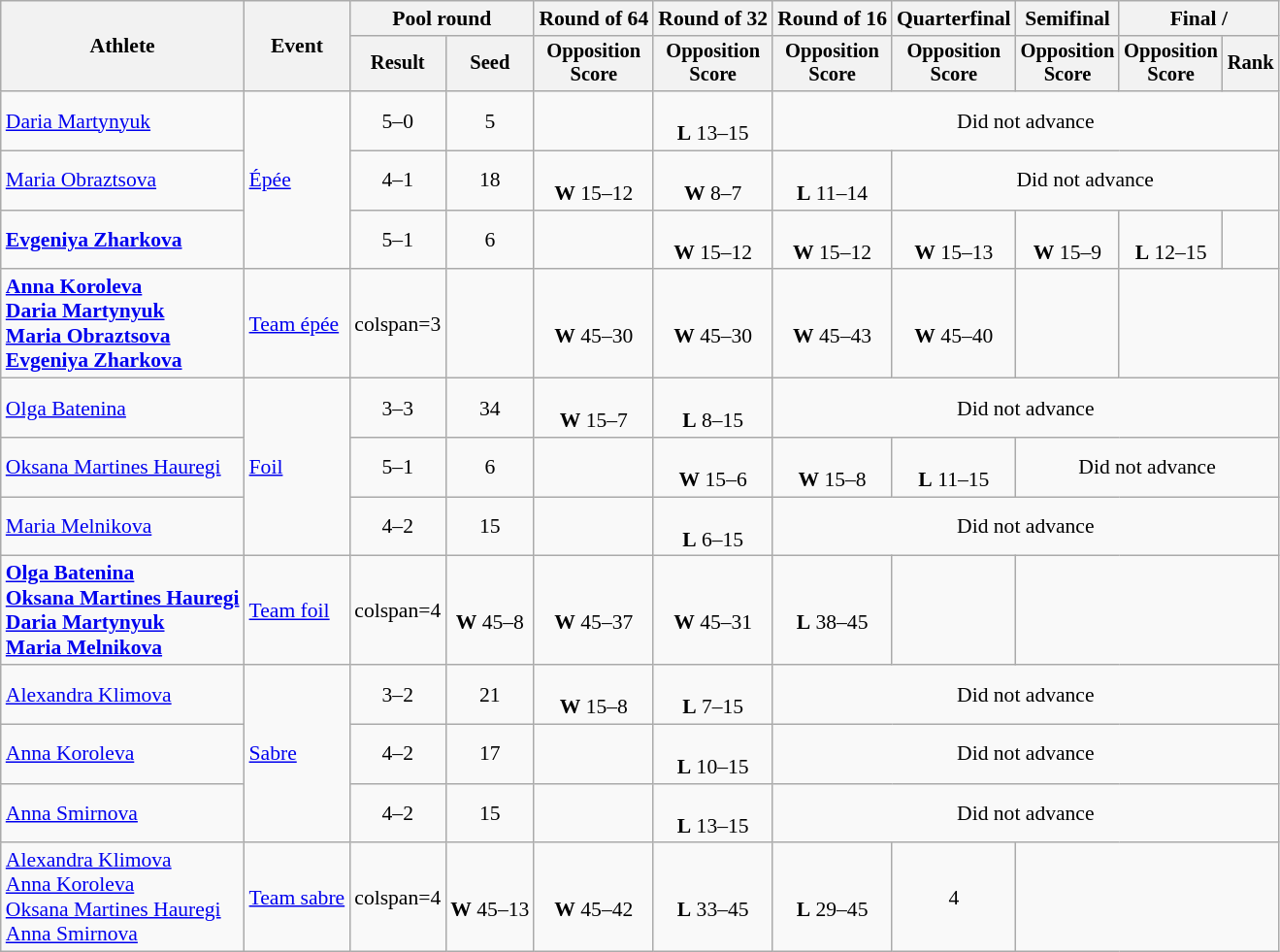<table class="wikitable" style="text-align:center; font-size:90%">
<tr>
<th rowspan=2>Athlete</th>
<th rowspan=2>Event</th>
<th colspan=2>Pool round</th>
<th>Round of 64</th>
<th>Round of 32</th>
<th>Round of 16</th>
<th>Quarterfinal</th>
<th>Semifinal</th>
<th colspan=2>Final / </th>
</tr>
<tr style="font-size:95%">
<th>Result</th>
<th>Seed</th>
<th>Opposition<br>Score</th>
<th>Opposition<br>Score</th>
<th>Opposition<br>Score</th>
<th>Opposition<br>Score</th>
<th>Opposition<br>Score</th>
<th>Opposition<br>Score</th>
<th>Rank</th>
</tr>
<tr>
<td align=left><a href='#'>Daria Martynyuk</a></td>
<td rowspan=3 align=left><a href='#'>Épée</a></td>
<td>5–0</td>
<td>5</td>
<td></td>
<td><br><strong>L</strong> 13–15</td>
<td colspan=5>Did not advance</td>
</tr>
<tr>
<td align=left><a href='#'>Maria Obraztsova</a></td>
<td>4–1</td>
<td>18</td>
<td><br><strong>W</strong> 15–12</td>
<td><br><strong>W</strong> 8–7</td>
<td><br><strong>L</strong> 11–14</td>
<td colspan=4>Did not advance</td>
</tr>
<tr>
<td align=left><strong><a href='#'>Evgeniya Zharkova</a></strong></td>
<td>5–1</td>
<td>6</td>
<td></td>
<td><br><strong>W</strong> 15–12</td>
<td><br><strong>W</strong> 15–12</td>
<td><br><strong>W</strong> 15–13</td>
<td><br><strong>W</strong> 15–9</td>
<td><br><strong>L</strong> 12–15</td>
<td></td>
</tr>
<tr>
<td align=left><strong><a href='#'>Anna Koroleva</a><br><a href='#'>Daria Martynyuk</a><br><a href='#'>Maria Obraztsova</a><br><a href='#'>Evgeniya Zharkova</a></strong></td>
<td align=left><a href='#'>Team épée</a></td>
<td>colspan=3 </td>
<td></td>
<td><br><strong>W</strong> 45–30</td>
<td><br><strong>W</strong> 45–30</td>
<td><br><strong>W</strong> 45–43</td>
<td><br><strong>W</strong> 45–40</td>
<td></td>
</tr>
<tr>
<td align=left><a href='#'>Olga Batenina</a></td>
<td rowspan=3 align=left><a href='#'>Foil</a></td>
<td>3–3</td>
<td>34</td>
<td><br><strong>W</strong> 15–7</td>
<td><br><strong>L</strong> 8–15</td>
<td colspan=5>Did not advance</td>
</tr>
<tr>
<td align=left><a href='#'>Oksana Martines Hauregi</a></td>
<td>5–1</td>
<td>6</td>
<td></td>
<td><br><strong>W</strong> 15–6</td>
<td><br><strong>W</strong> 15–8</td>
<td><br><strong>L</strong> 11–15</td>
<td colspan=3>Did not advance</td>
</tr>
<tr>
<td align=left><a href='#'>Maria Melnikova</a></td>
<td>4–2</td>
<td>15</td>
<td></td>
<td><br><strong>L</strong> 6–15</td>
<td colspan=5>Did not advance</td>
</tr>
<tr>
<td align=left><strong><a href='#'>Olga Batenina</a><br><a href='#'>Oksana Martines Hauregi</a><br><a href='#'>Daria Martynyuk</a><br><a href='#'>Maria Melnikova</a></strong></td>
<td align=left><a href='#'>Team foil</a></td>
<td>colspan=4 </td>
<td><br><strong>W</strong> 45–8</td>
<td><br><strong>W</strong> 45–37</td>
<td><br><strong>W</strong> 45–31</td>
<td><br><strong>L</strong> 38–45</td>
<td></td>
</tr>
<tr>
<td align=left><a href='#'>Alexandra Klimova</a></td>
<td rowspan=3 align=left><a href='#'>Sabre</a></td>
<td>3–2</td>
<td>21</td>
<td><br><strong>W</strong> 15–8</td>
<td><br><strong>L</strong> 7–15</td>
<td colspan=5>Did not advance</td>
</tr>
<tr>
<td align=left><a href='#'>Anna Koroleva</a></td>
<td>4–2</td>
<td>17</td>
<td></td>
<td><br><strong>L</strong> 10–15</td>
<td colspan=5>Did not advance</td>
</tr>
<tr>
<td align=left><a href='#'>Anna Smirnova</a></td>
<td>4–2</td>
<td>15</td>
<td></td>
<td><br><strong>L</strong> 13–15</td>
<td colspan=5>Did not advance</td>
</tr>
<tr>
<td align=left><a href='#'>Alexandra Klimova</a><br><a href='#'>Anna Koroleva</a><br><a href='#'>Oksana Martines Hauregi</a><br><a href='#'>Anna Smirnova</a></td>
<td align=left><a href='#'>Team sabre</a></td>
<td>colspan=4 </td>
<td><br><strong>W</strong> 45–13</td>
<td><br><strong>W</strong> 45–42</td>
<td><br><strong>L</strong> 33–45</td>
<td><br><strong>L</strong> 29–45</td>
<td>4</td>
</tr>
</table>
